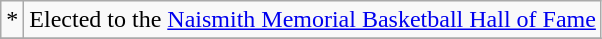<table class="wikitable">
<tr>
<td>*</td>
<td>Elected to the <a href='#'>Naismith Memorial Basketball Hall of Fame</a></td>
</tr>
<tr>
</tr>
</table>
